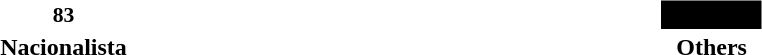<table width=69%>
<tr>
</tr>
<tr align=center>
<td></td>
</tr>
<tr>
<td><br><table width=100% style="text-align:center;">
<tr style="font-weight:bold; font-size:90%;">
<td width=92.22% bgcolor=>83</td>
<td width=7.77% bgcolor=black><span>7</span></td>
</tr>
<tr>
<td><span><strong>Nacionalista</strong></span></td>
<td><span><strong>Others</strong></span></td>
</tr>
</table>
</td>
</tr>
</table>
